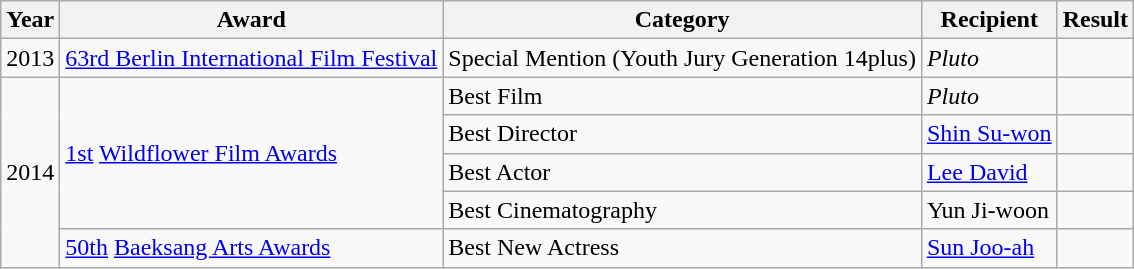<table class="wikitable">
<tr>
<th>Year</th>
<th>Award</th>
<th>Category</th>
<th>Recipient</th>
<th>Result</th>
</tr>
<tr>
<td>2013</td>
<td><a href='#'>63rd Berlin International Film Festival</a></td>
<td>Special Mention (Youth Jury Generation 14plus)</td>
<td><em>Pluto</em></td>
<td></td>
</tr>
<tr>
<td rowspan=5>2014</td>
<td rowspan=4><a href='#'>1st</a> <a href='#'>Wildflower Film Awards</a></td>
<td>Best Film</td>
<td><em>Pluto</em></td>
<td></td>
</tr>
<tr>
<td>Best Director</td>
<td><a href='#'>Shin Su-won</a></td>
<td></td>
</tr>
<tr>
<td>Best Actor</td>
<td><a href='#'>Lee David</a></td>
<td></td>
</tr>
<tr>
<td>Best Cinematography</td>
<td>Yun Ji-woon</td>
<td></td>
</tr>
<tr>
<td><a href='#'>50th</a> <a href='#'>Baeksang Arts Awards</a></td>
<td>Best New Actress</td>
<td><a href='#'>Sun Joo-ah</a></td>
<td></td>
</tr>
</table>
